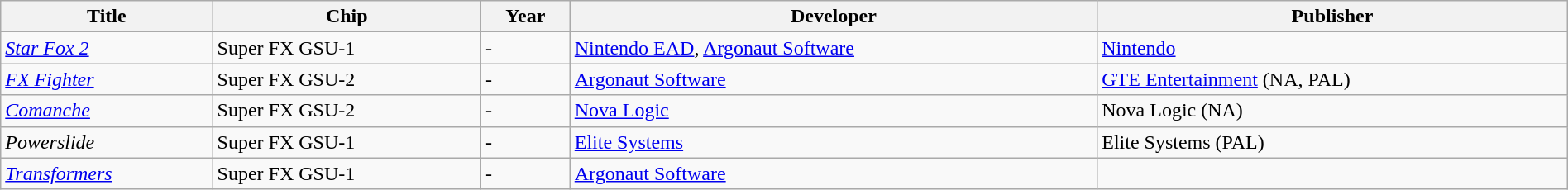<table class="wikitable" width=100%>
<tr>
<th>Title</th>
<th>Chip</th>
<th>Year</th>
<th>Developer</th>
<th>Publisher</th>
</tr>
<tr>
<td><em><a href='#'>Star Fox 2</a></em></td>
<td>Super FX GSU-1</td>
<td>-</td>
<td><a href='#'>Nintendo EAD</a>, <a href='#'>Argonaut Software</a></td>
<td><a href='#'>Nintendo</a></td>
</tr>
<tr>
<td><em><a href='#'>FX Fighter</a></em></td>
<td>Super FX GSU-2</td>
<td>-</td>
<td><a href='#'>Argonaut Software</a></td>
<td><a href='#'>GTE Entertainment</a> (NA, PAL)</td>
</tr>
<tr>
<td><em><a href='#'>Comanche</a></em></td>
<td>Super FX GSU-2</td>
<td>-</td>
<td><a href='#'>Nova Logic</a></td>
<td>Nova Logic (NA)</td>
</tr>
<tr>
<td><em>Powerslide</em></td>
<td>Super FX GSU-1</td>
<td>-</td>
<td><a href='#'>Elite Systems</a></td>
<td>Elite Systems (PAL)</td>
</tr>
<tr>
<td><em><a href='#'>Transformers</a></em></td>
<td>Super FX GSU-1</td>
<td>-</td>
<td><a href='#'>Argonaut Software</a></td>
<td></td>
</tr>
</table>
